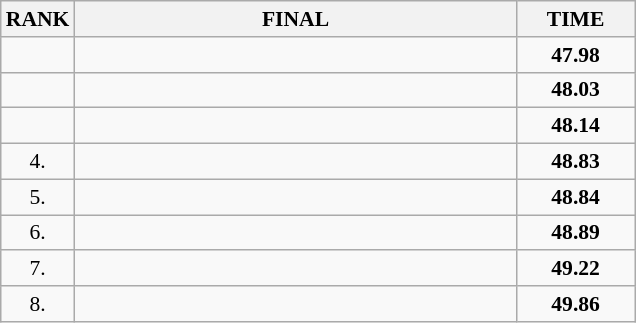<table class="wikitable" style="border-collapse: collapse; font-size: 90%;">
<tr>
<th>RANK</th>
<th style="width: 20em">FINAL</th>
<th style="width: 5em">TIME</th>
</tr>
<tr>
<td align="center"></td>
<td></td>
<td align="center"><strong>47.98</strong></td>
</tr>
<tr>
<td align="center"></td>
<td></td>
<td align="center"><strong>48.03</strong></td>
</tr>
<tr>
<td align="center"></td>
<td></td>
<td align="center"><strong>48.14</strong></td>
</tr>
<tr>
<td align="center">4.</td>
<td></td>
<td align="center"><strong>48.83</strong></td>
</tr>
<tr>
<td align="center">5.</td>
<td></td>
<td align="center"><strong>48.84</strong></td>
</tr>
<tr>
<td align="center">6.</td>
<td></td>
<td align="center"><strong>48.89</strong></td>
</tr>
<tr>
<td align="center">7.</td>
<td></td>
<td align="center"><strong>49.22</strong></td>
</tr>
<tr>
<td align="center">8.</td>
<td></td>
<td align="center"><strong>49.86</strong></td>
</tr>
</table>
